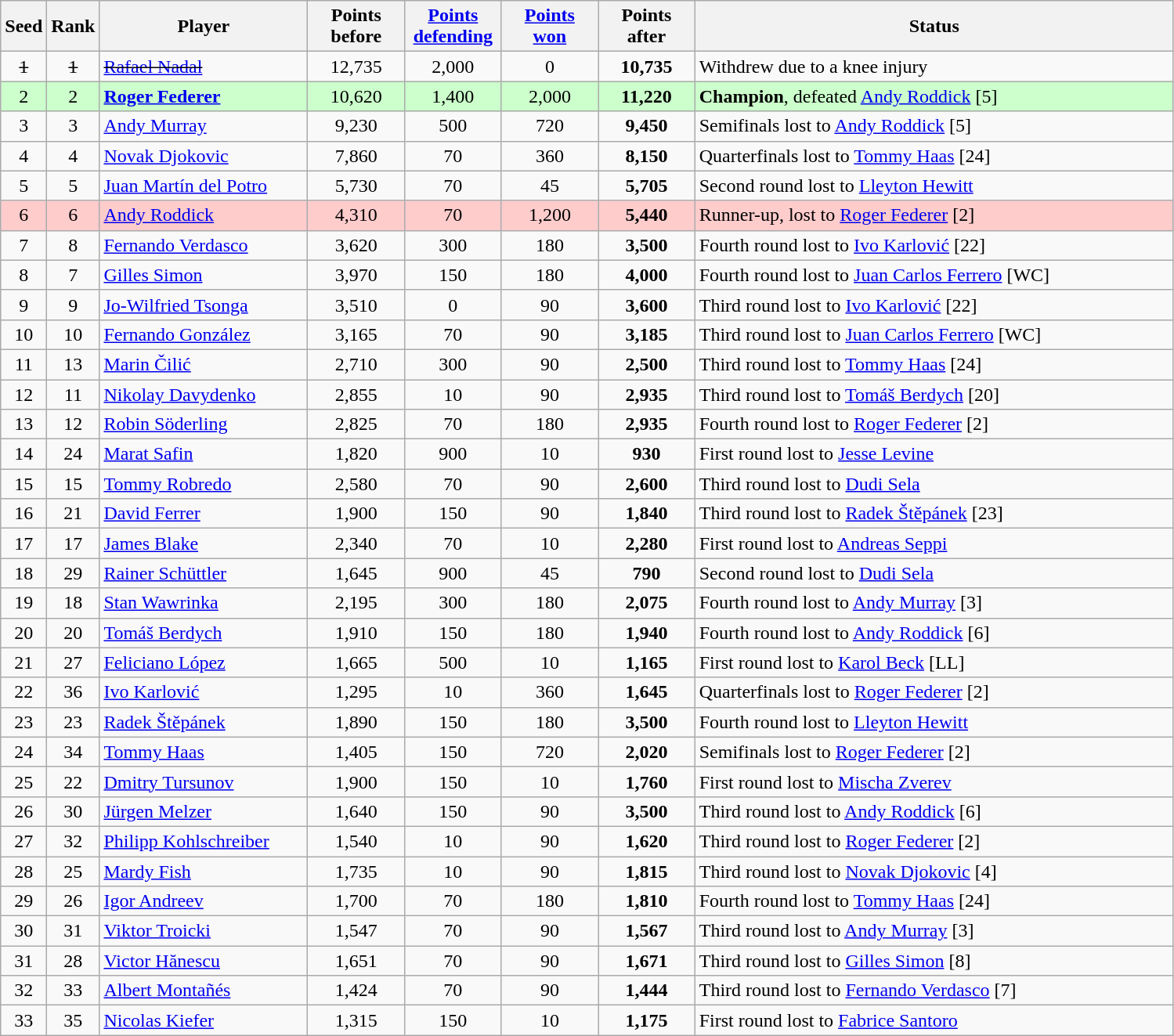<table class="wikitable sortable nowrap" style="text-align:center;">
<tr>
<th style="width:30px;">Seed</th>
<th style="width:30px;">Rank</th>
<th style="width:170px;">Player</th>
<th style="width:75px;">Points <br>before</th>
<th style="width:75px;"><a href='#'>Points defending</a></th>
<th style="width:75px;"><a href='#'>Points won</a></th>
<th style="width:75px;">Points <br>after</th>
<th style="width:400px;">Status</th>
</tr>
<tr>
<td><s>1</s></td>
<td><s>1</s></td>
<td style="text-align:left;" data-sort-value=><s> <a href='#'>Rafael Nadal</a></s></td>
<td>12,735</td>
<td>2,000</td>
<td>0</td>
<td><strong>10,735</strong></td>
<td style="text-align:left;" data-sort-value=>Withdrew due to a knee injury</td>
</tr>
<tr style="background:#cfc;">
<td>2</td>
<td>2</td>
<td style="text-align:left;" data-sort-value=> <strong><a href='#'>Roger Federer</a></strong></td>
<td>10,620</td>
<td>1,400</td>
<td>2,000</td>
<td><strong>11,220</strong></td>
<td style="text-align:left;" data-sort-value=><strong>Champion</strong>, defeated  <a href='#'>Andy Roddick</a> [5]</td>
</tr>
<tr>
<td>3</td>
<td>3</td>
<td style="text-align:left;" data-sort-value=> <a href='#'>Andy Murray</a></td>
<td>9,230</td>
<td>500</td>
<td>720</td>
<td><strong>9,450</strong></td>
<td style="text-align:left;" data-sort-value=>Semifinals lost to  <a href='#'>Andy Roddick</a> [5]</td>
</tr>
<tr>
<td>4</td>
<td>4</td>
<td style="text-align:left;" data-sort-value=> <a href='#'>Novak Djokovic</a></td>
<td>7,860</td>
<td>70</td>
<td>360</td>
<td><strong>8,150</strong></td>
<td style="text-align:left;" data-sort-value=>Quarterfinals lost to  <a href='#'>Tommy Haas</a> [24]</td>
</tr>
<tr>
<td>5</td>
<td>5</td>
<td style="text-align:left;" data-sort-value=> <a href='#'>Juan Martín del Potro</a></td>
<td>5,730</td>
<td>70</td>
<td>45</td>
<td><strong>5,705</strong></td>
<td style="text-align:left;" data-sort-value=>Second round lost to  <a href='#'>Lleyton Hewitt</a></td>
</tr>
<tr style="background:#fcc;">
<td>6</td>
<td>6</td>
<td style="text-align:left;" data-sort-value=> <a href='#'>Andy Roddick</a></td>
<td>4,310</td>
<td>70</td>
<td>1,200</td>
<td><strong>5,440</strong></td>
<td style="text-align:left;" data-sort-value=>Runner-up, lost to  <a href='#'>Roger Federer</a> [2]</td>
</tr>
<tr>
<td>7</td>
<td>8</td>
<td style="text-align:left;" data-sort-value=> <a href='#'>Fernando Verdasco</a></td>
<td>3,620</td>
<td>300</td>
<td>180</td>
<td><strong>3,500</strong></td>
<td style="text-align:left;" data-sort-value=>Fourth round lost to  <a href='#'>Ivo Karlović</a> [22]</td>
</tr>
<tr>
<td>8</td>
<td>7</td>
<td style="text-align:left;" data-sort-value=> <a href='#'>Gilles Simon</a></td>
<td>3,970</td>
<td>150</td>
<td>180</td>
<td><strong>4,000</strong></td>
<td style="text-align:left;" data-sort-value=>Fourth round lost to  <a href='#'>Juan Carlos Ferrero</a> [WC]</td>
</tr>
<tr>
<td>9</td>
<td>9</td>
<td style="text-align:left;" data-sort-value=> <a href='#'>Jo-Wilfried Tsonga</a></td>
<td>3,510</td>
<td>0</td>
<td>90</td>
<td><strong>3,600</strong></td>
<td style="text-align:left;" data-sort-value=>Third round lost to  <a href='#'>Ivo Karlović</a> [22]</td>
</tr>
<tr>
<td>10</td>
<td>10</td>
<td style="text-align:left;" data-sort-value=> <a href='#'>Fernando González</a></td>
<td>3,165</td>
<td>70</td>
<td>90</td>
<td><strong>3,185</strong></td>
<td style="text-align:left;" data-sort-value=>Third round lost to  <a href='#'>Juan Carlos Ferrero</a> [WC]</td>
</tr>
<tr>
<td>11</td>
<td>13</td>
<td style="text-align:left;" data-sort-value=> <a href='#'>Marin Čilić</a></td>
<td>2,710</td>
<td>300</td>
<td>90</td>
<td><strong>2,500</strong></td>
<td style="text-align:left;" data-sort-value=>Third round lost to  <a href='#'>Tommy Haas</a> [24]</td>
</tr>
<tr>
<td>12</td>
<td>11</td>
<td style="text-align:left;" data-sort-value=> <a href='#'>Nikolay Davydenko</a></td>
<td>2,855</td>
<td>10</td>
<td>90</td>
<td><strong>2,935</strong></td>
<td style="text-align:left;" data-sort-value=>Third round lost to  <a href='#'>Tomáš Berdych</a> [20]</td>
</tr>
<tr>
<td>13</td>
<td>12</td>
<td style="text-align:left;" data-sort-value=> <a href='#'>Robin Söderling</a></td>
<td>2,825</td>
<td>70</td>
<td>180</td>
<td><strong>2,935</strong></td>
<td style="text-align:left;" data-sort-value=>Fourth round lost to  <a href='#'>Roger Federer</a> [2]</td>
</tr>
<tr>
<td>14</td>
<td>24</td>
<td style="text-align:left;" data-sort-value=> <a href='#'>Marat Safin</a></td>
<td>1,820</td>
<td>900</td>
<td>10</td>
<td><strong>930</strong></td>
<td style="text-align:left;" data-sort-value=>First round lost to  <a href='#'>Jesse Levine</a></td>
</tr>
<tr>
<td>15</td>
<td>15</td>
<td style="text-align:left;" data-sort-value=> <a href='#'>Tommy Robredo</a></td>
<td>2,580</td>
<td>70</td>
<td>90</td>
<td><strong>2,600</strong></td>
<td style="text-align:left;" data-sort-value=>Third round lost to  <a href='#'>Dudi Sela</a></td>
</tr>
<tr>
<td>16</td>
<td>21</td>
<td style="text-align:left;" data-sort-value=> <a href='#'>David Ferrer</a></td>
<td>1,900</td>
<td>150</td>
<td>90</td>
<td><strong>1,840</strong></td>
<td style="text-align:left;" data-sort-value=>Third round lost to  <a href='#'>Radek Štěpánek</a> [23]</td>
</tr>
<tr>
<td>17</td>
<td>17</td>
<td style="text-align:left;" data-sort-value=> <a href='#'>James Blake</a></td>
<td>2,340</td>
<td>70</td>
<td>10</td>
<td><strong>2,280</strong></td>
<td style="text-align:left;" data-sort-value=>First round lost to  <a href='#'>Andreas Seppi</a></td>
</tr>
<tr>
<td>18</td>
<td>29</td>
<td style="text-align:left;" data-sort-value=> <a href='#'>Rainer Schüttler</a></td>
<td>1,645</td>
<td>900</td>
<td>45</td>
<td><strong>790</strong></td>
<td style="text-align:left;" data-sort-value=>Second round lost to  <a href='#'>Dudi Sela</a></td>
</tr>
<tr>
<td>19</td>
<td>18</td>
<td style="text-align:left;" data-sort-value=> <a href='#'>Stan Wawrinka</a></td>
<td>2,195</td>
<td>300</td>
<td>180</td>
<td><strong>2,075</strong></td>
<td style="text-align:left;" data-sort-value=>Fourth round lost to  <a href='#'>Andy Murray</a> [3]</td>
</tr>
<tr>
<td>20</td>
<td>20</td>
<td style="text-align:left;" data-sort-value=> <a href='#'>Tomáš Berdych</a></td>
<td>1,910</td>
<td>150</td>
<td>180</td>
<td><strong>1,940</strong></td>
<td style="text-align:left;" data-sort-value=>Fourth round lost to  <a href='#'>Andy Roddick</a> [6]</td>
</tr>
<tr>
<td>21</td>
<td>27</td>
<td style="text-align:left;" data-sort-value=> <a href='#'>Feliciano López</a></td>
<td>1,665</td>
<td>500</td>
<td>10</td>
<td><strong>1,165</strong></td>
<td style="text-align:left;" data-sort-value=>First round lost to  <a href='#'>Karol Beck</a> [LL]</td>
</tr>
<tr>
<td>22</td>
<td>36</td>
<td style="text-align:left;" data-sort-value=> <a href='#'>Ivo Karlović</a></td>
<td>1,295</td>
<td>10</td>
<td>360</td>
<td><strong>1,645</strong></td>
<td style="text-align:left;" data-sort-value=>Quarterfinals lost to  <a href='#'>Roger Federer</a> [2]</td>
</tr>
<tr>
<td>23</td>
<td>23</td>
<td style="text-align:left;" data-sort-value=> <a href='#'>Radek Štěpánek</a></td>
<td>1,890</td>
<td>150</td>
<td>180</td>
<td><strong>3,500</strong></td>
<td style="text-align:left;" data-sort-value=>Fourth round lost to  <a href='#'>Lleyton Hewitt</a></td>
</tr>
<tr>
<td>24</td>
<td>34</td>
<td style="text-align:left;" data-sort-value=> <a href='#'>Tommy Haas</a></td>
<td>1,405</td>
<td>150</td>
<td>720</td>
<td><strong>2,020</strong></td>
<td style="text-align:left;" data-sort-value=>Semifinals lost to  <a href='#'>Roger Federer</a> [2]</td>
</tr>
<tr>
<td>25</td>
<td>22</td>
<td style="text-align:left;" data-sort-value=> <a href='#'>Dmitry Tursunov</a></td>
<td>1,900</td>
<td>150</td>
<td>10</td>
<td><strong>1,760</strong></td>
<td style="text-align:left;" data-sort-value=>First round lost to  <a href='#'>Mischa Zverev</a></td>
</tr>
<tr>
<td>26</td>
<td>30</td>
<td style="text-align:left;" data-sort-value=> <a href='#'>Jürgen Melzer</a></td>
<td>1,640</td>
<td>150</td>
<td>90</td>
<td><strong>3,500</strong></td>
<td style="text-align:left;" data-sort-value=>Third round lost to  <a href='#'>Andy Roddick</a> [6]</td>
</tr>
<tr>
<td>27</td>
<td>32</td>
<td style="text-align:left;" data-sort-value=> <a href='#'>Philipp Kohlschreiber</a></td>
<td>1,540</td>
<td>10</td>
<td>90</td>
<td><strong>1,620</strong></td>
<td style="text-align:left;" data-sort-value=>Third round lost to  <a href='#'>Roger Federer</a> [2]</td>
</tr>
<tr>
<td>28</td>
<td>25</td>
<td style="text-align:left;" data-sort-value=> <a href='#'>Mardy Fish</a></td>
<td>1,735</td>
<td>10</td>
<td>90</td>
<td><strong>1,815</strong></td>
<td style="text-align:left;" data-sort-value=>Third round lost to  <a href='#'>Novak Djokovic</a> [4]</td>
</tr>
<tr>
<td>29</td>
<td>26</td>
<td style="text-align:left;" data-sort-value=> <a href='#'>Igor Andreev</a></td>
<td>1,700</td>
<td>70</td>
<td>180</td>
<td><strong>1,810</strong></td>
<td style="text-align:left;" data-sort-value=>Fourth round lost to  <a href='#'>Tommy Haas</a> [24]</td>
</tr>
<tr>
<td>30</td>
<td>31</td>
<td style="text-align:left;" data-sort-value=> <a href='#'>Viktor Troicki</a></td>
<td>1,547</td>
<td>70</td>
<td>90</td>
<td><strong>1,567</strong></td>
<td style="text-align:left;" data-sort-value=>Third round lost to  <a href='#'>Andy Murray</a> [3]</td>
</tr>
<tr>
<td>31</td>
<td>28</td>
<td style="text-align:left;" data-sort-value=> <a href='#'>Victor Hănescu</a></td>
<td>1,651</td>
<td>70</td>
<td>90</td>
<td><strong>1,671</strong></td>
<td style="text-align:left;" data-sort-value=>Third round lost to  <a href='#'>Gilles Simon</a> [8]</td>
</tr>
<tr>
<td>32</td>
<td>33</td>
<td style="text-align:left;" data-sort-value=> <a href='#'>Albert Montañés</a></td>
<td>1,424</td>
<td>70</td>
<td>90</td>
<td><strong>1,444</strong></td>
<td style="text-align:left;" data-sort-value=>Third round lost to  <a href='#'>Fernando Verdasco</a> [7]</td>
</tr>
<tr>
<td>33</td>
<td>35</td>
<td style="text-align:left;" data-sort-value=> <a href='#'>Nicolas Kiefer</a></td>
<td>1,315</td>
<td>150</td>
<td>10</td>
<td><strong>1,175</strong></td>
<td style="text-align:left;" data-sort-value=>First round lost to  <a href='#'>Fabrice Santoro</a></td>
</tr>
</table>
